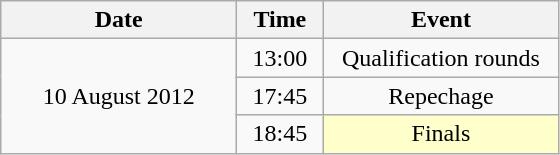<table class = "wikitable" style="text-align:center;">
<tr>
<th width=150>Date</th>
<th width=50>Time</th>
<th width=150>Event</th>
</tr>
<tr>
<td rowspan=3>10 August 2012</td>
<td>13:00</td>
<td>Qualification rounds</td>
</tr>
<tr>
<td>17:45</td>
<td>Repechage</td>
</tr>
<tr>
<td>18:45</td>
<td bgcolor=ffffcc>Finals</td>
</tr>
</table>
